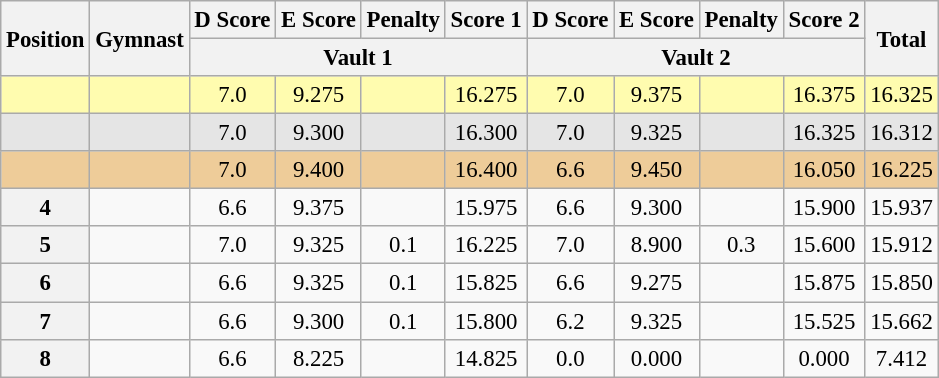<table class="wikitable sortable" style="text-align:center; font-size:95%">
<tr>
<th rowspan=2>Position</th>
<th rowspan=2>Gymnast</th>
<th colspan=1>D Score</th>
<th colspan=1>E Score</th>
<th colspan=1>Penalty</th>
<th colspan=1>Score 1</th>
<th colspan=1>D Score</th>
<th colspan=1>E Score</th>
<th colspan=1>Penalty</th>
<th colspan=1>Score 2</th>
<th rowspan=2>Total</th>
</tr>
<tr>
<th colspan=4>Vault 1</th>
<th colspan=4>Vault 2</th>
</tr>
<tr bgcolor=fffcaf>
<td></td>
<td align=left></td>
<td>7.0</td>
<td>9.275</td>
<td></td>
<td>16.275</td>
<td>7.0</td>
<td>9.375</td>
<td></td>
<td>16.375</td>
<td>16.325</td>
</tr>
<tr bgcolor=e5e5e5>
<td></td>
<td align=left></td>
<td>7.0</td>
<td>9.300</td>
<td></td>
<td>16.300</td>
<td>7.0</td>
<td>9.325</td>
<td></td>
<td>16.325</td>
<td>16.312</td>
</tr>
<tr bgcolor=eecc99>
<td></td>
<td align=left></td>
<td>7.0</td>
<td>9.400</td>
<td></td>
<td>16.400</td>
<td>6.6</td>
<td>9.450</td>
<td></td>
<td>16.050</td>
<td>16.225</td>
</tr>
<tr>
<th>4</th>
<td align=left></td>
<td>6.6</td>
<td>9.375</td>
<td></td>
<td>15.975</td>
<td>6.6</td>
<td>9.300</td>
<td></td>
<td>15.900</td>
<td>15.937</td>
</tr>
<tr>
<th>5</th>
<td align=left></td>
<td>7.0</td>
<td>9.325</td>
<td>0.1</td>
<td>16.225</td>
<td>7.0</td>
<td>8.900</td>
<td>0.3</td>
<td>15.600</td>
<td>15.912</td>
</tr>
<tr>
<th>6</th>
<td align=left></td>
<td>6.6</td>
<td>9.325</td>
<td>0.1</td>
<td>15.825</td>
<td>6.6</td>
<td>9.275</td>
<td></td>
<td>15.875</td>
<td>15.850</td>
</tr>
<tr>
<th>7</th>
<td align=left></td>
<td>6.6</td>
<td>9.300</td>
<td>0.1</td>
<td>15.800</td>
<td>6.2</td>
<td>9.325</td>
<td></td>
<td>15.525</td>
<td>15.662</td>
</tr>
<tr>
<th>8</th>
<td align=left></td>
<td>6.6</td>
<td>8.225</td>
<td></td>
<td>14.825</td>
<td>0.0</td>
<td>0.000</td>
<td></td>
<td>0.000</td>
<td>7.412</td>
</tr>
</table>
